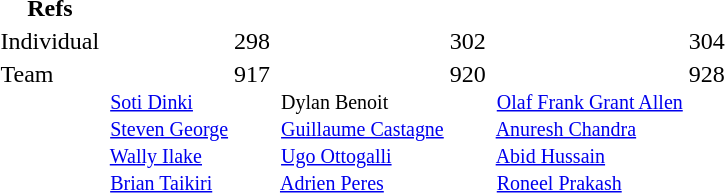<table>
<tr>
<th>Refs</th>
</tr>
<tr>
<td>Individual</td>
<td></td>
<td>298</td>
<td></td>
<td>302</td>
<td></td>
<td>304</td>
<td align=center></td>
</tr>
<tr style="vertical-align:top;">
<td>Team</td>
<td><small><br> <a href='#'>Soti Dinki</a><br> <a href='#'>Steven George</a><br> <a href='#'>Wally Ilake</a><br> <a href='#'>Brian Taikiri</a></small></td>
<td>917</td>
<td><small><br> Dylan Benoit<br> <a href='#'>Guillaume Castagne</a><br> <a href='#'>Ugo Ottogalli</a><br> <a href='#'>Adrien Peres</a></small></td>
<td>920</td>
<td><small><br> <a href='#'>Olaf Frank Grant Allen</a><br> <a href='#'>Anuresh Chandra</a><br> <a href='#'>Abid Hussain</a><br> <a href='#'>Roneel Prakash</a></small></td>
<td>928</td>
<td align=center></td>
</tr>
</table>
